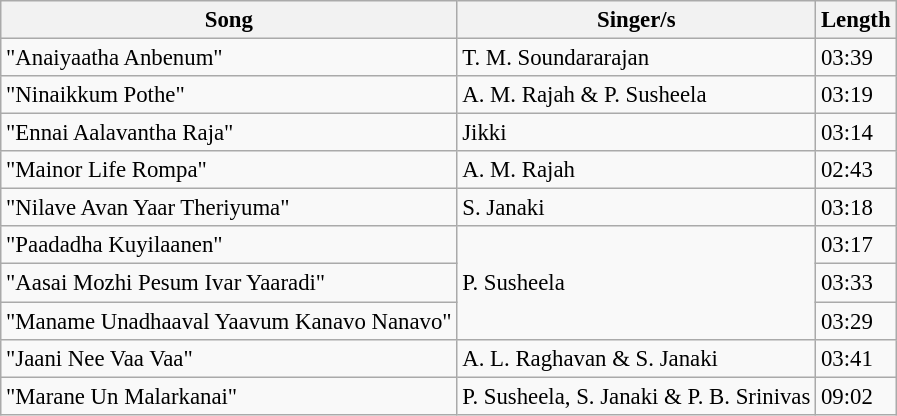<table class="wikitable" style="font-size:95%;">
<tr>
<th>Song</th>
<th>Singer/s</th>
<th>Length</th>
</tr>
<tr>
<td>"Anaiyaatha Anbenum"</td>
<td>T. M. Soundararajan</td>
<td>03:39</td>
</tr>
<tr>
<td>"Ninaikkum Pothe"</td>
<td>A. M. Rajah & P. Susheela</td>
<td>03:19</td>
</tr>
<tr>
<td>"Ennai Aalavantha Raja"</td>
<td>Jikki</td>
<td>03:14</td>
</tr>
<tr>
<td>"Mainor Life Rompa"</td>
<td>A. M. Rajah</td>
<td>02:43</td>
</tr>
<tr>
<td>"Nilave Avan Yaar Theriyuma"</td>
<td>S. Janaki</td>
<td>03:18</td>
</tr>
<tr>
<td>"Paadadha Kuyilaanen"</td>
<td rowspan=3>P. Susheela</td>
<td>03:17</td>
</tr>
<tr>
<td>"Aasai Mozhi Pesum Ivar Yaaradi"</td>
<td>03:33</td>
</tr>
<tr>
<td>"Maname Unadhaaval Yaavum Kanavo Nanavo"</td>
<td>03:29</td>
</tr>
<tr>
<td>"Jaani Nee Vaa Vaa"</td>
<td>A. L. Raghavan & S. Janaki</td>
<td>03:41</td>
</tr>
<tr>
<td>"Marane Un Malarkanai"</td>
<td>P. Susheela, S. Janaki & P. B. Srinivas</td>
<td>09:02</td>
</tr>
</table>
